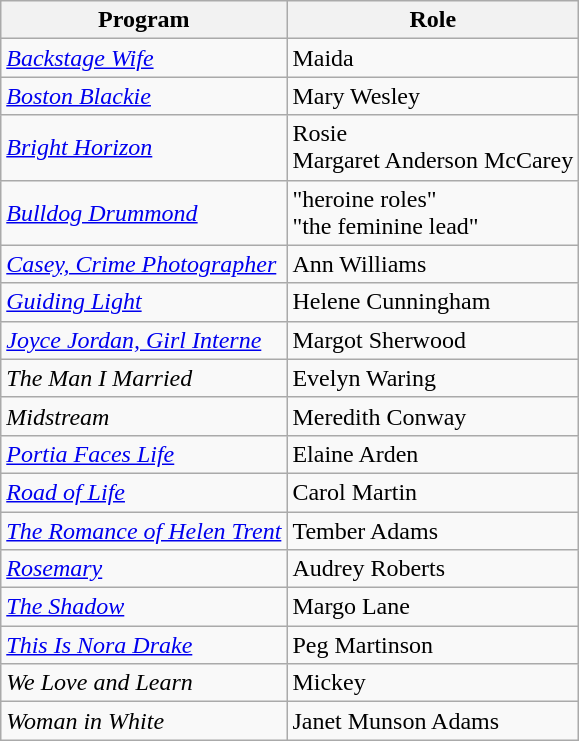<table class="wikitable">
<tr>
<th>Program</th>
<th>Role</th>
</tr>
<tr>
<td><em><a href='#'>Backstage Wife</a></em></td>
<td>Maida</td>
</tr>
<tr>
<td><em><a href='#'>Boston Blackie</a></em></td>
<td>Mary Wesley</td>
</tr>
<tr>
<td><em><a href='#'>Bright Horizon</a></em></td>
<td>Rosie<br>Margaret Anderson McCarey</td>
</tr>
<tr>
<td><em><a href='#'>Bulldog Drummond</a></em></td>
<td>"heroine roles"<br>"the feminine lead"</td>
</tr>
<tr>
<td><em><a href='#'>Casey, Crime Photographer</a></em></td>
<td>Ann Williams</td>
</tr>
<tr>
<td><em><a href='#'>Guiding Light</a></em></td>
<td>Helene Cunningham</td>
</tr>
<tr>
<td><em><a href='#'>Joyce Jordan, Girl Interne</a></em></td>
<td>Margot Sherwood</td>
</tr>
<tr>
<td><em>The Man I Married</em></td>
<td>Evelyn Waring</td>
</tr>
<tr>
<td><em>Midstream</em></td>
<td>Meredith Conway</td>
</tr>
<tr>
<td><em><a href='#'>Portia Faces Life</a></em></td>
<td>Elaine Arden</td>
</tr>
<tr>
<td><em><a href='#'>Road of Life</a></em></td>
<td>Carol Martin</td>
</tr>
<tr>
<td><em><a href='#'>The Romance of Helen Trent</a></em></td>
<td>Tember Adams</td>
</tr>
<tr>
<td><em><a href='#'>Rosemary</a></em></td>
<td>Audrey Roberts</td>
</tr>
<tr>
<td><em><a href='#'>The Shadow</a></em></td>
<td>Margo Lane</td>
</tr>
<tr>
<td><em><a href='#'>This Is Nora Drake</a></em></td>
<td>Peg Martinson</td>
</tr>
<tr>
<td><em>We Love and Learn</em></td>
<td>Mickey</td>
</tr>
<tr>
<td><em>Woman in White</em></td>
<td>Janet Munson Adams</td>
</tr>
</table>
